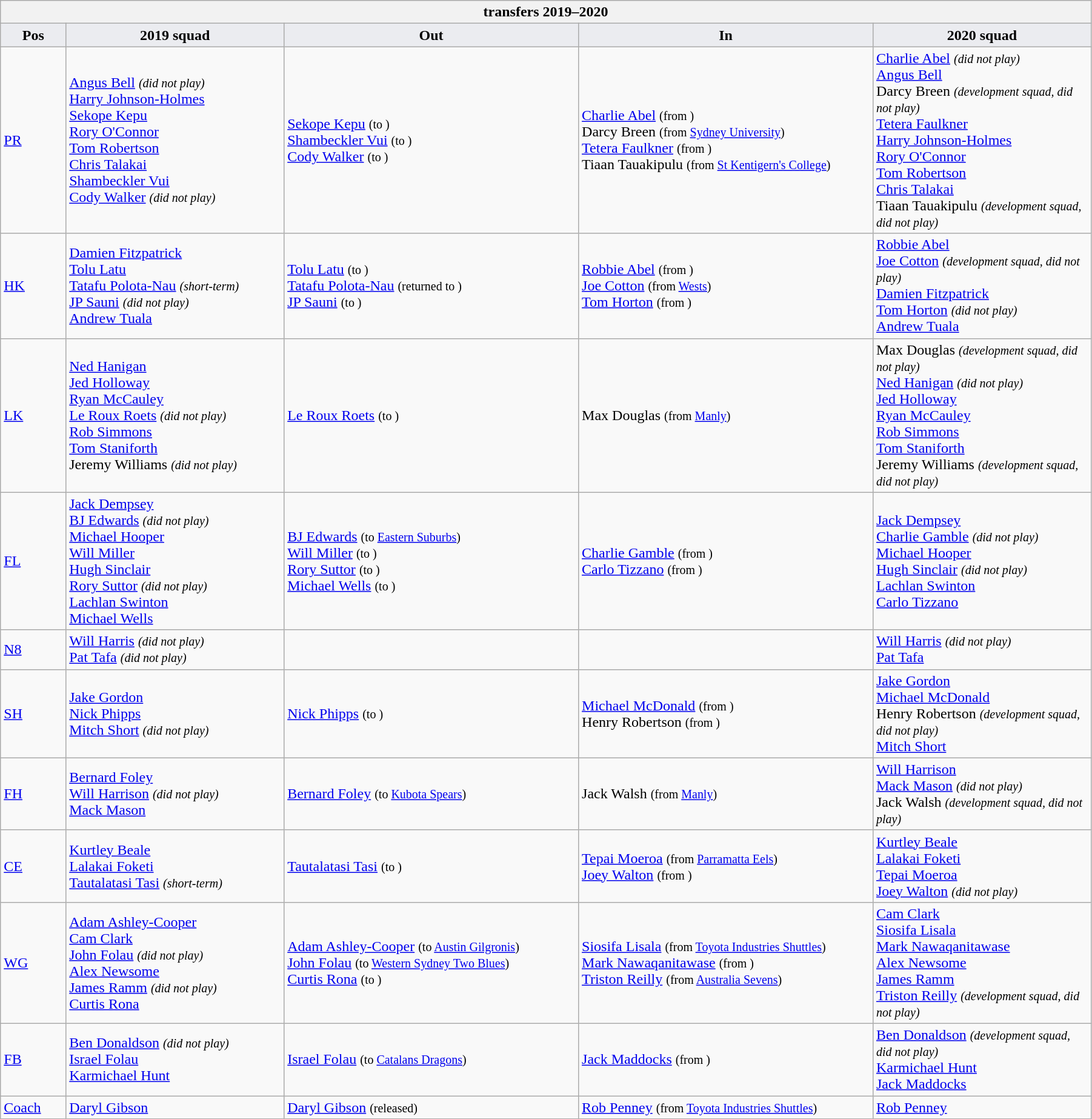<table class="wikitable" style="text-align: left; width:95%">
<tr>
<th colspan="100%"> transfers 2019–2020</th>
</tr>
<tr>
<th style="background:#ebecf0; width:6%;">Pos</th>
<th style="background:#ebecf0; width:20%;">2019 squad</th>
<th style="background:#ebecf0; width:27%;">Out</th>
<th style="background:#ebecf0; width:27%;">In</th>
<th style="background:#ebecf0; width:20%;">2020 squad</th>
</tr>
<tr>
<td><a href='#'>PR</a></td>
<td> <a href='#'>Angus Bell</a> <small><em>(did not play)</em></small> <br> <a href='#'>Harry Johnson-Holmes</a> <br> <a href='#'>Sekope Kepu</a> <br> <a href='#'>Rory O'Connor</a> <br> <a href='#'>Tom Robertson</a> <br> <a href='#'>Chris Talakai</a> <br> <a href='#'>Shambeckler Vui</a> <br> <a href='#'>Cody Walker</a> <small><em>(did not play)</em></small></td>
<td>  <a href='#'>Sekope Kepu</a> <small>(to )</small> <br>  <a href='#'>Shambeckler Vui</a> <small>(to )</small> <br>  <a href='#'>Cody Walker</a> <small>(to )</small></td>
<td>  <a href='#'>Charlie Abel</a> <small>(from )</small> <br>  Darcy Breen <small>(from <a href='#'>Sydney University</a>)</small> <br>  <a href='#'>Tetera Faulkner</a> <small>(from )</small> <br>  Tiaan Tauakipulu <small>(from  <a href='#'>St Kentigern's College</a>)</small></td>
<td> <a href='#'>Charlie Abel</a> <small><em>(did not play)</em></small> <br> <a href='#'>Angus Bell</a> <br> Darcy Breen <small><em>(development squad, did not play)</em></small> <br> <a href='#'>Tetera Faulkner</a> <br> <a href='#'>Harry Johnson-Holmes</a> <br> <a href='#'>Rory O'Connor</a> <br> <a href='#'>Tom Robertson</a> <br> <a href='#'>Chris Talakai</a> <br> Tiaan Tauakipulu <small><em>(development squad, did not play)</em></small></td>
</tr>
<tr>
<td><a href='#'>HK</a></td>
<td> <a href='#'>Damien Fitzpatrick</a> <br> <a href='#'>Tolu Latu</a> <br> <a href='#'>Tatafu Polota-Nau</a> <small><em>(short-term)</em></small> <br> <a href='#'>JP Sauni</a> <small><em>(did not play)</em></small> <br> <a href='#'>Andrew Tuala</a></td>
<td>  <a href='#'>Tolu Latu</a> <small>(to )</small> <br>  <a href='#'>Tatafu Polota-Nau</a> <small>(returned to )</small> <br>  <a href='#'>JP Sauni</a> <small>(to )</small></td>
<td>  <a href='#'>Robbie Abel</a> <small>(from )</small> <br>  <a href='#'>Joe Cotton</a> <small>(from <a href='#'>Wests</a>)</small> <br>  <a href='#'>Tom Horton</a> <small>(from )</small></td>
<td> <a href='#'>Robbie Abel</a> <br> <a href='#'>Joe Cotton</a> <small><em>(development squad, did not play)</em></small> <br> <a href='#'>Damien Fitzpatrick</a> <br> <a href='#'>Tom Horton</a> <small><em>(did not play)</em></small> <br> <a href='#'>Andrew Tuala</a></td>
</tr>
<tr>
<td><a href='#'>LK</a></td>
<td> <a href='#'>Ned Hanigan</a> <br> <a href='#'>Jed Holloway</a> <br> <a href='#'>Ryan McCauley</a> <br> <a href='#'>Le Roux Roets</a> <small><em>(did not play)</em></small> <br> <a href='#'>Rob Simmons</a> <br> <a href='#'>Tom Staniforth</a> <br> Jeremy Williams <small><em>(did not play)</em></small></td>
<td>  <a href='#'>Le Roux Roets</a> <small>(to )</small></td>
<td>  Max Douglas <small>(from <a href='#'>Manly</a>)</small></td>
<td> Max Douglas <small><em>(development squad, did not play)</em></small> <br> <a href='#'>Ned Hanigan</a> <small><em>(did not play)</em></small> <br> <a href='#'>Jed Holloway</a> <br> <a href='#'>Ryan McCauley</a> <br> <a href='#'>Rob Simmons</a> <br> <a href='#'>Tom Staniforth</a> <br> Jeremy Williams <small><em>(development squad, did not play)</em></small></td>
</tr>
<tr>
<td><a href='#'>FL</a></td>
<td> <a href='#'>Jack Dempsey</a> <br> <a href='#'>BJ Edwards</a> <small><em>(did not play)</em></small> <br> <a href='#'>Michael Hooper</a> <br> <a href='#'>Will Miller</a> <br> <a href='#'>Hugh Sinclair</a> <br> <a href='#'>Rory Suttor</a> <small><em>(did not play)</em></small> <br> <a href='#'>Lachlan Swinton</a> <br> <a href='#'>Michael Wells</a></td>
<td>  <a href='#'>BJ Edwards</a> <small>(to <a href='#'>Eastern Suburbs</a>)</small> <br>  <a href='#'>Will Miller</a> <small>(to )</small> <br>  <a href='#'>Rory Suttor</a> <small>(to )</small> <br>  <a href='#'>Michael Wells</a> <small>(to )</small></td>
<td>  <a href='#'>Charlie Gamble</a> <small>(from )</small> <br>  <a href='#'>Carlo Tizzano</a> <small>(from )</small></td>
<td> <a href='#'>Jack Dempsey</a> <br> <a href='#'>Charlie Gamble</a> <small><em>(did not play)</em></small> <br> <a href='#'>Michael Hooper</a> <br> <a href='#'>Hugh Sinclair</a> <small><em>(did not play)</em></small> <br> <a href='#'>Lachlan Swinton</a> <br> <a href='#'>Carlo Tizzano</a></td>
</tr>
<tr>
<td><a href='#'>N8</a></td>
<td> <a href='#'>Will Harris</a> <small><em>(did not play)</em></small> <br> <a href='#'>Pat Tafa</a> <small><em>(did not play)</em></small></td>
<td></td>
<td></td>
<td> <a href='#'>Will Harris</a> <small><em>(did not play)</em></small> <br> <a href='#'>Pat Tafa</a></td>
</tr>
<tr>
<td><a href='#'>SH</a></td>
<td> <a href='#'>Jake Gordon</a> <br> <a href='#'>Nick Phipps</a> <br> <a href='#'>Mitch Short</a> <small><em>(did not play)</em></small></td>
<td>  <a href='#'>Nick Phipps</a> <small>(to )</small></td>
<td>   <a href='#'>Michael McDonald</a> <small>(from )</small> <br>  Henry Robertson <small>(from )</small></td>
<td> <a href='#'>Jake Gordon</a> <br> <a href='#'>Michael McDonald</a> <br> Henry Robertson <small><em>(development squad, did not play)</em></small> <br> <a href='#'>Mitch Short</a></td>
</tr>
<tr>
<td><a href='#'>FH</a></td>
<td> <a href='#'>Bernard Foley</a> <br> <a href='#'>Will Harrison</a> <small><em>(did not play)</em></small> <br> <a href='#'>Mack Mason</a></td>
<td>  <a href='#'>Bernard Foley</a> <small>(to  <a href='#'>Kubota Spears</a>)</small></td>
<td>  Jack Walsh <small>(from <a href='#'>Manly</a>)</small></td>
<td> <a href='#'>Will Harrison</a> <br> <a href='#'>Mack Mason</a> <small><em>(did not play)</em></small> <br> Jack Walsh <small><em>(development squad, did not play)</em></small></td>
</tr>
<tr>
<td><a href='#'>CE</a></td>
<td> <a href='#'>Kurtley Beale</a> <br> <a href='#'>Lalakai Foketi</a> <br> <a href='#'>Tautalatasi Tasi</a> <small><em>(short-term)</em></small></td>
<td>  <a href='#'>Tautalatasi Tasi</a> <small>(to )</small></td>
<td>  <a href='#'>Tepai Moeroa</a> <small>(from <a href='#'>Parramatta Eels</a>)</small> <br>  <a href='#'>Joey Walton</a> <small>(from )</small></td>
<td> <a href='#'>Kurtley Beale</a> <br> <a href='#'>Lalakai Foketi</a> <br> <a href='#'>Tepai Moeroa</a> <br> <a href='#'>Joey Walton</a> <small><em>(did not play)</em></small></td>
</tr>
<tr>
<td><a href='#'>WG</a></td>
<td> <a href='#'>Adam Ashley-Cooper</a> <br> <a href='#'>Cam Clark</a> <br> <a href='#'>John Folau</a> <small><em>(did not play)</em></small> <br> <a href='#'>Alex Newsome</a> <br> <a href='#'>James Ramm</a> <small><em>(did not play)</em></small> <br> <a href='#'>Curtis Rona</a></td>
<td>  <a href='#'>Adam Ashley-Cooper</a> <small>(to  <a href='#'>Austin Gilgronis</a>)</small> <br>  <a href='#'>John Folau</a> <small>(to <a href='#'>Western Sydney Two Blues</a>)</small> <br>  <a href='#'>Curtis Rona</a> <small>(to )</small></td>
<td>  <a href='#'>Siosifa Lisala</a> <small>(from  <a href='#'>Toyota Industries Shuttles</a>)</small> <br>  <a href='#'>Mark Nawaqanitawase</a> <small>(from )</small> <br>  <a href='#'>Triston Reilly</a> <small>(from <a href='#'>Australia Sevens</a>)</small></td>
<td> <a href='#'>Cam Clark</a> <br> <a href='#'>Siosifa Lisala</a> <br> <a href='#'>Mark Nawaqanitawase</a> <br> <a href='#'>Alex Newsome</a> <br> <a href='#'>James Ramm</a> <br> <a href='#'>Triston Reilly</a> <small><em>(development squad, did not play)</em></small></td>
</tr>
<tr>
<td><a href='#'>FB</a></td>
<td> <a href='#'>Ben Donaldson</a> <small><em>(did not play)</em></small> <br> <a href='#'>Israel Folau</a> <br> <a href='#'>Karmichael Hunt</a></td>
<td>  <a href='#'>Israel Folau</a> <small>(to  <a href='#'>Catalans Dragons</a>)</small></td>
<td>  <a href='#'>Jack Maddocks</a> <small>(from )</small></td>
<td> <a href='#'>Ben Donaldson</a> <small><em>(development squad, did not play)</em></small> <br> <a href='#'>Karmichael Hunt</a> <br> <a href='#'>Jack Maddocks</a></td>
</tr>
<tr>
<td><a href='#'>Coach</a></td>
<td> <a href='#'>Daryl Gibson</a></td>
<td>  <a href='#'>Daryl Gibson</a> <small>(released)</small></td>
<td>  <a href='#'>Rob Penney</a> <small>(from  <a href='#'>Toyota Industries Shuttles</a>)</small></td>
<td> <a href='#'>Rob Penney</a></td>
</tr>
</table>
